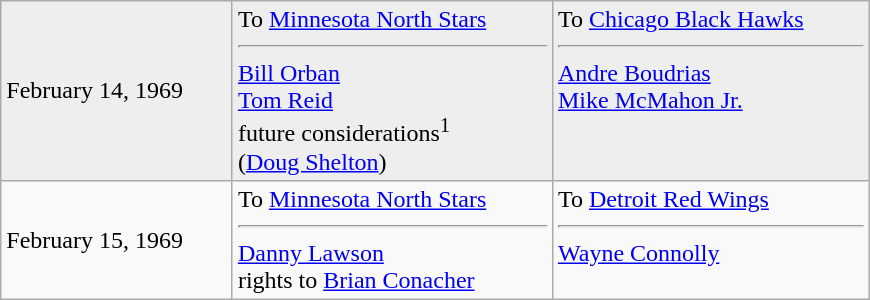<table class="wikitable" style="border:1px solid #999; width:580px;">
<tr style="background:#eee;">
<td>February 14, 1969</td>
<td valign="top">To <a href='#'>Minnesota North Stars</a><hr><a href='#'>Bill Orban</a><br><a href='#'>Tom Reid</a><br>future considerations<sup>1</sup><br>(<a href='#'>Doug Shelton</a>)</td>
<td valign="top">To <a href='#'>Chicago Black Hawks</a><hr><a href='#'>Andre Boudrias</a><br><a href='#'>Mike McMahon Jr.</a></td>
</tr>
<tr>
<td>February 15, 1969</td>
<td valign="top">To <a href='#'>Minnesota North Stars</a><hr><a href='#'>Danny Lawson</a><br>rights to <a href='#'>Brian Conacher</a></td>
<td valign="top">To <a href='#'>Detroit Red Wings</a><hr><a href='#'>Wayne Connolly</a></td>
</tr>
</table>
